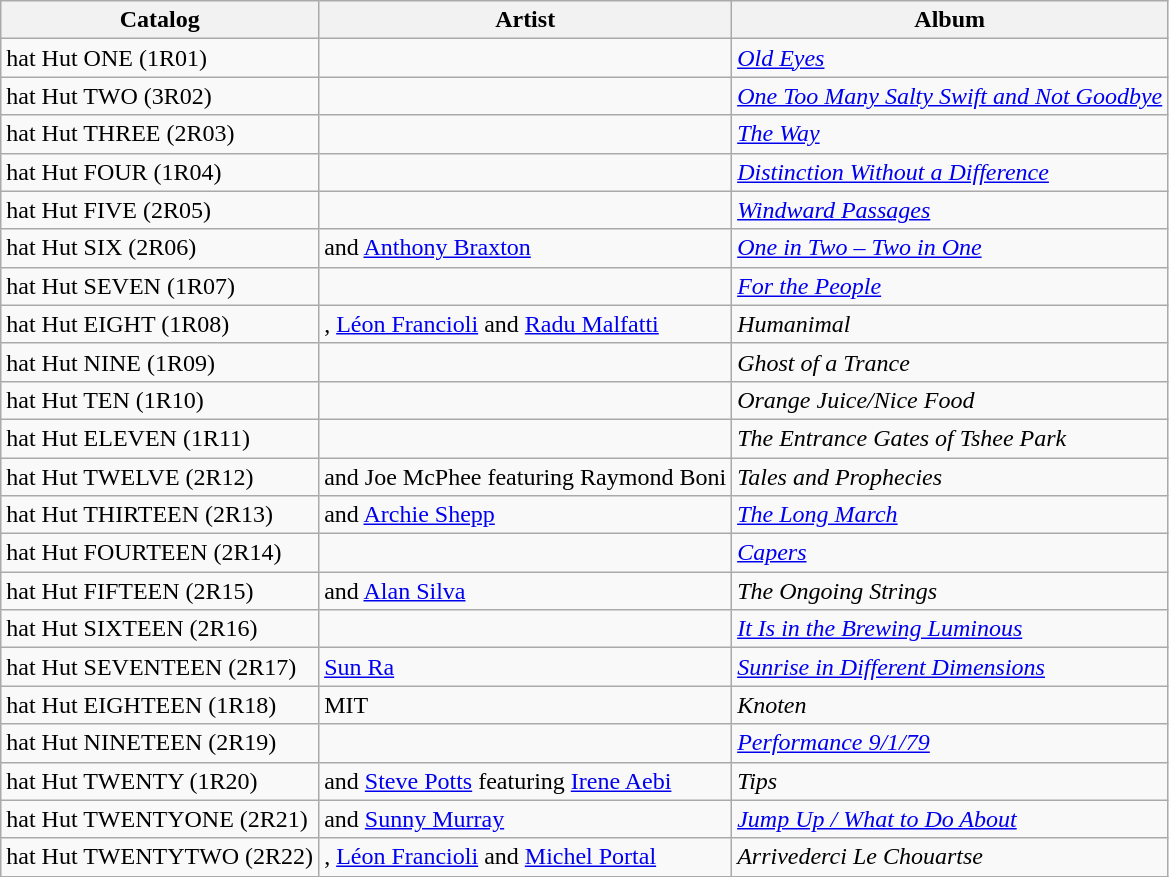<table class="wikitable sortable">
<tr ">
<th>Catalog</th>
<th>Artist</th>
<th>Album</th>
</tr>
<tr>
<td>hat Hut ONE (1R01)</td>
<td></td>
<td><em><a href='#'>Old Eyes</a></em></td>
</tr>
<tr>
<td>hat Hut TWO (3R02)</td>
<td></td>
<td><em><a href='#'>One Too Many Salty Swift and Not Goodbye</a></em></td>
</tr>
<tr>
<td>hat Hut THREE (2R03)</td>
<td></td>
<td><em><a href='#'>The Way</a></em></td>
</tr>
<tr>
<td>hat Hut FOUR (1R04)</td>
<td></td>
<td><em><a href='#'>Distinction Without a Difference</a></em></td>
</tr>
<tr>
<td>hat Hut FIVE (2R05)</td>
<td></td>
<td><em><a href='#'>Windward Passages</a></em></td>
</tr>
<tr>
<td>hat Hut SIX (2R06)</td>
<td> and <a href='#'>Anthony Braxton</a></td>
<td><em><a href='#'>One in Two – Two in One</a></em></td>
</tr>
<tr>
<td>hat Hut SEVEN (1R07)</td>
<td></td>
<td><em><a href='#'>For the People</a></em></td>
</tr>
<tr>
<td>hat Hut EIGHT (1R08)</td>
<td>, <a href='#'>Léon Francioli</a> and <a href='#'>Radu Malfatti</a></td>
<td><em>Humanimal</em></td>
</tr>
<tr>
<td>hat Hut NINE (1R09)</td>
<td></td>
<td><em>Ghost of a Trance</em></td>
</tr>
<tr>
<td>hat Hut TEN (1R10)</td>
<td></td>
<td><em>Orange Juice/Nice Food</em></td>
</tr>
<tr>
<td>hat Hut ELEVEN (1R11)</td>
<td></td>
<td><em>The Entrance Gates of Tshee Park</em></td>
</tr>
<tr>
<td>hat Hut TWELVE (2R12)</td>
<td> and Joe McPhee featuring Raymond Boni</td>
<td><em>Tales and Prophecies</em></td>
</tr>
<tr>
<td>hat Hut THIRTEEN (2R13)</td>
<td> and <a href='#'>Archie Shepp</a></td>
<td><em><a href='#'>The Long March</a></em></td>
</tr>
<tr>
<td>hat Hut FOURTEEN (2R14)</td>
<td></td>
<td><em><a href='#'>Capers</a></em></td>
</tr>
<tr>
<td>hat Hut FIFTEEN (2R15)</td>
<td> and <a href='#'>Alan Silva</a></td>
<td><em>The Ongoing Strings</em></td>
</tr>
<tr>
<td>hat Hut SIXTEEN (2R16)</td>
<td></td>
<td><em><a href='#'>It Is in the Brewing Luminous</a></em></td>
</tr>
<tr>
<td>hat Hut SEVENTEEN (2R17)</td>
<td><a href='#'>Sun Ra</a></td>
<td><em><a href='#'>Sunrise in Different Dimensions</a></em></td>
</tr>
<tr>
<td>hat Hut EIGHTEEN (1R18)</td>
<td>MIT</td>
<td><em>Knoten</em></td>
</tr>
<tr>
<td>hat Hut NINETEEN (2R19)</td>
<td></td>
<td><em><a href='#'>Performance 9/1/79</a></em></td>
</tr>
<tr>
<td>hat Hut TWENTY (1R20)</td>
<td> and <a href='#'>Steve Potts</a> featuring <a href='#'>Irene Aebi</a></td>
<td><em>Tips</em></td>
</tr>
<tr>
<td>hat Hut TWENTYONE (2R21)</td>
<td> and <a href='#'>Sunny Murray</a></td>
<td><em><a href='#'>Jump Up / What to Do About</a></em></td>
</tr>
<tr>
<td>hat Hut TWENTYTWO (2R22)</td>
<td>, <a href='#'>Léon Francioli</a> and <a href='#'>Michel Portal</a></td>
<td><em>Arrivederci Le Chouartse</em></td>
</tr>
</table>
